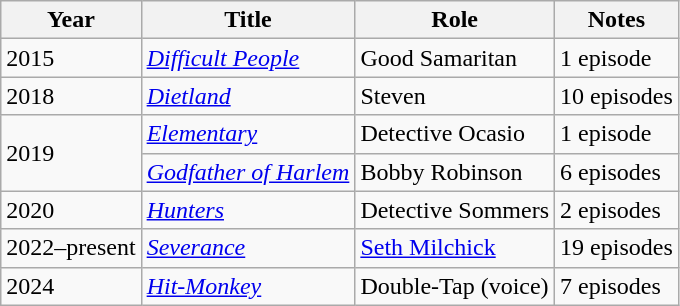<table class="wikitable sortable">
<tr>
<th>Year</th>
<th>Title</th>
<th>Role</th>
<th class="unsortable">Notes</th>
</tr>
<tr>
<td>2015</td>
<td><em><a href='#'>Difficult People</a></em></td>
<td>Good Samaritan</td>
<td>1 episode</td>
</tr>
<tr>
<td>2018</td>
<td><em><a href='#'>Dietland</a></em></td>
<td>Steven</td>
<td>10 episodes</td>
</tr>
<tr>
<td rowspan=2>2019</td>
<td><em><a href='#'>Elementary</a></em></td>
<td>Detective Ocasio</td>
<td>1 episode</td>
</tr>
<tr>
<td><em><a href='#'>Godfather of Harlem</a></em></td>
<td>Bobby Robinson</td>
<td>6 episodes</td>
</tr>
<tr>
<td>2020</td>
<td><em><a href='#'>Hunters</a></em></td>
<td>Detective Sommers</td>
<td>2 episodes</td>
</tr>
<tr>
<td>2022–present</td>
<td><em><a href='#'>Severance</a></em></td>
<td><a href='#'>Seth Milchick</a></td>
<td>19 episodes</td>
</tr>
<tr>
<td>2024</td>
<td><em><a href='#'>Hit-Monkey</a></em></td>
<td>Double-Tap (voice)</td>
<td>7 episodes</td>
</tr>
</table>
